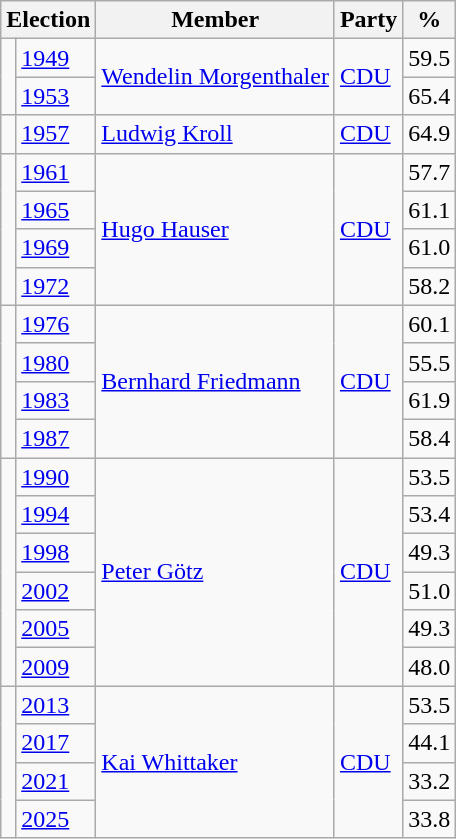<table class=wikitable>
<tr>
<th colspan=2>Election</th>
<th>Member</th>
<th>Party</th>
<th>%</th>
</tr>
<tr>
<td rowspan=2 bgcolor=></td>
<td><a href='#'>1949</a></td>
<td rowspan=2><a href='#'>Wendelin Morgenthaler</a></td>
<td rowspan=2><a href='#'>CDU</a></td>
<td align=right>59.5</td>
</tr>
<tr>
<td><a href='#'>1953</a></td>
<td align=right>65.4</td>
</tr>
<tr>
<td bgcolor=></td>
<td><a href='#'>1957</a></td>
<td><a href='#'>Ludwig Kroll</a></td>
<td><a href='#'>CDU</a></td>
<td align=right>64.9</td>
</tr>
<tr>
<td rowspan=4 bgcolor=></td>
<td><a href='#'>1961</a></td>
<td rowspan=4><a href='#'>Hugo Hauser</a></td>
<td rowspan=4><a href='#'>CDU</a></td>
<td align=right>57.7</td>
</tr>
<tr>
<td><a href='#'>1965</a></td>
<td align=right>61.1</td>
</tr>
<tr>
<td><a href='#'>1969</a></td>
<td align=right>61.0</td>
</tr>
<tr>
<td><a href='#'>1972</a></td>
<td align=right>58.2</td>
</tr>
<tr>
<td rowspan=4 bgcolor=></td>
<td><a href='#'>1976</a></td>
<td rowspan=4><a href='#'>Bernhard Friedmann</a></td>
<td rowspan=4><a href='#'>CDU</a></td>
<td align=right>60.1</td>
</tr>
<tr>
<td><a href='#'>1980</a></td>
<td align=right>55.5</td>
</tr>
<tr>
<td><a href='#'>1983</a></td>
<td align=right>61.9</td>
</tr>
<tr>
<td><a href='#'>1987</a></td>
<td align=right>58.4</td>
</tr>
<tr>
<td rowspan=6 bgcolor=></td>
<td><a href='#'>1990</a></td>
<td rowspan=6><a href='#'>Peter Götz</a></td>
<td rowspan=6><a href='#'>CDU</a></td>
<td align=right>53.5</td>
</tr>
<tr>
<td><a href='#'>1994</a></td>
<td align=right>53.4</td>
</tr>
<tr>
<td><a href='#'>1998</a></td>
<td align=right>49.3</td>
</tr>
<tr>
<td><a href='#'>2002</a></td>
<td align=right>51.0</td>
</tr>
<tr>
<td><a href='#'>2005</a></td>
<td align=right>49.3</td>
</tr>
<tr>
<td><a href='#'>2009</a></td>
<td align=right>48.0</td>
</tr>
<tr>
<td rowspan=4 bgcolor=></td>
<td><a href='#'>2013</a></td>
<td rowspan=4><a href='#'>Kai Whittaker</a></td>
<td rowspan=4><a href='#'>CDU</a></td>
<td align=right>53.5</td>
</tr>
<tr>
<td><a href='#'>2017</a></td>
<td align=right>44.1</td>
</tr>
<tr>
<td><a href='#'>2021</a></td>
<td align=right>33.2</td>
</tr>
<tr>
<td><a href='#'>2025</a></td>
<td align=right>33.8</td>
</tr>
</table>
